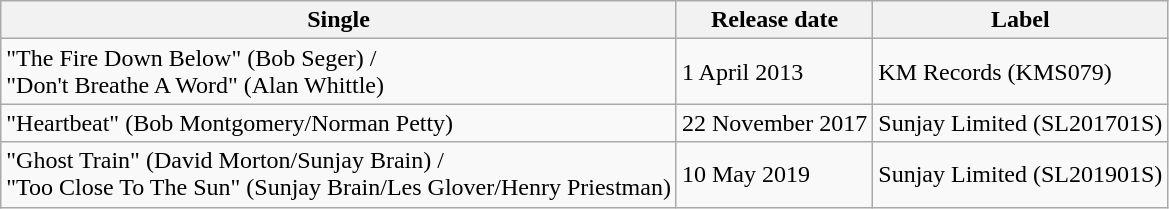<table class="wikitable">
<tr>
<th>Single</th>
<th>Release date</th>
<th>Label</th>
</tr>
<tr>
<td>"The Fire Down Below" (Bob Seger) / <br>"Don't Breathe A Word" (Alan Whittle)</td>
<td>1 April 2013</td>
<td>KM Records (KMS079)</td>
</tr>
<tr>
<td>"Heartbeat" (Bob Montgomery/Norman Petty)</td>
<td>22 November 2017</td>
<td>Sunjay Limited (SL201701S)</td>
</tr>
<tr>
<td>"Ghost Train" (David Morton/Sunjay Brain) / <br>"Too Close To The Sun" (Sunjay Brain/Les Glover/Henry Priestman)</td>
<td>10 May 2019</td>
<td>Sunjay Limited (SL201901S)</td>
</tr>
</table>
